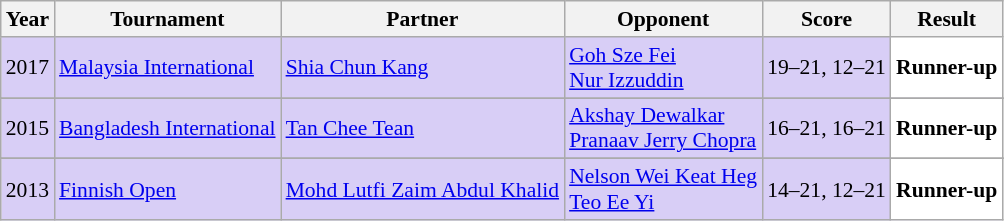<table class="sortable wikitable" style="font-size: 90%;">
<tr>
<th>Year</th>
<th>Tournament</th>
<th>Partner</th>
<th>Opponent</th>
<th>Score</th>
<th>Result</th>
</tr>
<tr style="background:#D8CEF6">
<td align="center">2017</td>
<td align="left"><a href='#'>Malaysia International</a></td>
<td align="left"> <a href='#'>Shia Chun Kang</a></td>
<td align="left"> <a href='#'>Goh Sze Fei</a> <br>  <a href='#'>Nur Izzuddin</a></td>
<td align="left">19–21, 12–21</td>
<td style="text-align:left; background:white"> <strong>Runner-up</strong></td>
</tr>
<tr>
</tr>
<tr style="background:#D8CEF6">
<td align="center">2015</td>
<td align="left"><a href='#'>Bangladesh International</a></td>
<td align="left"> <a href='#'>Tan Chee Tean</a></td>
<td align="left"> <a href='#'>Akshay Dewalkar</a> <br>  <a href='#'>Pranaav Jerry Chopra</a></td>
<td align="left">16–21, 16–21</td>
<td style="text-align:left; background:white"> <strong>Runner-up</strong></td>
</tr>
<tr>
</tr>
<tr style="background:#D8CEF6">
<td align="center">2013</td>
<td align="left"><a href='#'>Finnish Open</a></td>
<td align="left"> <a href='#'>Mohd Lutfi Zaim Abdul Khalid</a></td>
<td align="left"> <a href='#'>Nelson Wei Keat Heg</a> <br>  <a href='#'>Teo Ee Yi</a></td>
<td align="left">14–21, 12–21</td>
<td style="text-align:left; background:white"> <strong>Runner-up</strong></td>
</tr>
</table>
